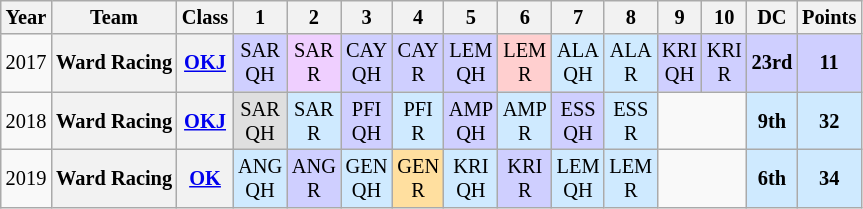<table class="wikitable" style="text-align:center; font-size:85%">
<tr>
<th>Year</th>
<th>Team</th>
<th>Class</th>
<th>1</th>
<th>2</th>
<th>3</th>
<th>4</th>
<th>5</th>
<th>6</th>
<th>7</th>
<th>8</th>
<th>9</th>
<th>10</th>
<th>DC</th>
<th>Points</th>
</tr>
<tr>
<td>2017</td>
<th nowrap>Ward Racing</th>
<th><a href='#'>OKJ</a></th>
<td style="background:#CFCFFF;">SAR<br>QH<br></td>
<td style="background:#EFCFFF;">SAR<br>R<br></td>
<td style="background:#CFCFFF;">CAY<br>QH<br></td>
<td style="background:#CFCFFF;">CAY<br>R<br></td>
<td style="background:#CFCFFF;">LEM<br>QH<br></td>
<td style="background:#FFCFCF;">LEM<br>R<br></td>
<td style="background:#CFEAFF;">ALA<br>QH<br></td>
<td style="background:#CFEAFF;">ALA<br>R<br></td>
<td style="background:#CFCFFF;">KRI<br>QH<br></td>
<td style="background:#CFCFFF;">KRI<br>R<br></td>
<th style="background:#CFCFFF;">23rd</th>
<th style="background:#CFCFFF;">11</th>
</tr>
<tr>
<td>2018</td>
<th nowrap>Ward Racing</th>
<th><a href='#'>OKJ</a></th>
<td style="background:#DFDFDF;">SAR<br>QH<br></td>
<td style="background:#CFEAFF;">SAR<br>R<br></td>
<td style="background:#CFCFFF;">PFI<br>QH<br></td>
<td style="background:#CFEAFF;">PFI<br>R<br></td>
<td style="background:#CFCFFF;">AMP<br>QH<br></td>
<td style="background:#CFEAFF;">AMP<br>R<br></td>
<td style="background:#CFCFFF;">ESS<br>QH<br></td>
<td style="background:#CFEAFF;">ESS<br>R<br></td>
<td colspan=2></td>
<th style="background:#CFEAFF;">9th</th>
<th style="background:#CFEAFF;">32</th>
</tr>
<tr>
<td>2019</td>
<th nowrap>Ward Racing</th>
<th><a href='#'>OK</a></th>
<td style="background:#CFEAFF;">ANG<br>QH<br></td>
<td style="background:#CFCFFF;">ANG<br>R<br></td>
<td style="background:#CFEAFF;">GEN<br>QH<br></td>
<td style="background:#FFDF9F;">GEN<br>R<br></td>
<td style="background:#CFEAFF;">KRI<br>QH<br></td>
<td style="background:#CFCFFF;">KRI<br>R<br></td>
<td style="background:#CFEAFF;">LEM<br>QH<br></td>
<td style="background:#CFEAFF;">LEM<br>R<br></td>
<td colspan=2></td>
<th style="background:#CFEAFF;">6th</th>
<th style="background:#CFEAFF;">34</th>
</tr>
</table>
